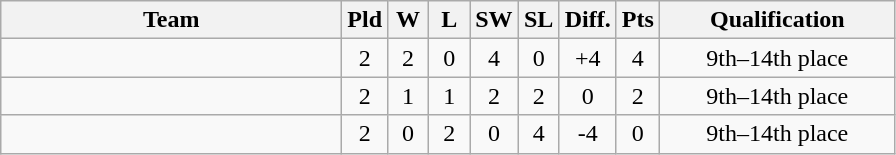<table class=wikitable style="text-align:center">
<tr>
<th width=220>Team</th>
<th width=20>Pld</th>
<th width=20>W</th>
<th width=20>L</th>
<th width=20>SW</th>
<th width=20>SL</th>
<th width=20>Diff.</th>
<th width=20>Pts</th>
<th width=150>Qualification</th>
</tr>
<tr bgcolor=>
<td align=left></td>
<td>2</td>
<td>2</td>
<td>0</td>
<td>4</td>
<td>0</td>
<td>+4</td>
<td>4</td>
<td>9th–14th place</td>
</tr>
<tr bgcolor=>
<td align=left></td>
<td>2</td>
<td>1</td>
<td>1</td>
<td>2</td>
<td>2</td>
<td>0</td>
<td>2</td>
<td>9th–14th place</td>
</tr>
<tr bgcolor=>
<td align=left></td>
<td>2</td>
<td>0</td>
<td>2</td>
<td>0</td>
<td>4</td>
<td>-4</td>
<td>0</td>
<td>9th–14th place</td>
</tr>
</table>
